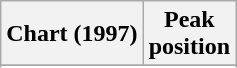<table class="wikitable sortable plainrowheaders" style="text-align:center">
<tr>
<th scope="col">Chart (1997)</th>
<th scope="col">Peak<br>position</th>
</tr>
<tr>
</tr>
<tr>
</tr>
<tr>
</tr>
<tr>
</tr>
</table>
